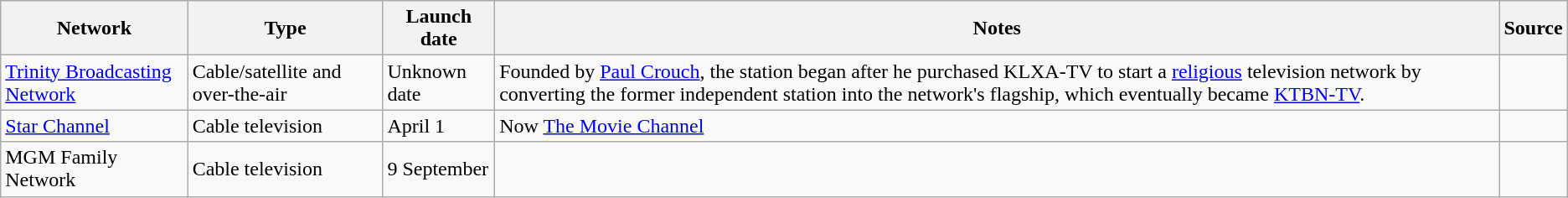<table class="wikitable sortable">
<tr>
<th>Network</th>
<th>Type</th>
<th>Launch date</th>
<th>Notes</th>
<th>Source</th>
</tr>
<tr>
<td><a href='#'>Trinity Broadcasting Network</a></td>
<td>Cable/satellite and over-the-air</td>
<td>Unknown date</td>
<td>Founded by <a href='#'>Paul Crouch</a>, the station began after he purchased KLXA-TV to start a <a href='#'>religious</a> television network by converting the former independent station into the network's flagship, which eventually became <a href='#'>KTBN-TV</a>.</td>
<td></td>
</tr>
<tr>
<td><a href='#'>Star Channel</a></td>
<td>Cable television</td>
<td>April 1</td>
<td>Now <a href='#'>The Movie Channel</a></td>
<td></td>
</tr>
<tr>
<td>MGM Family Network</td>
<td>Cable television</td>
<td>9 September</td>
<td></td>
<td></td>
</tr>
</table>
